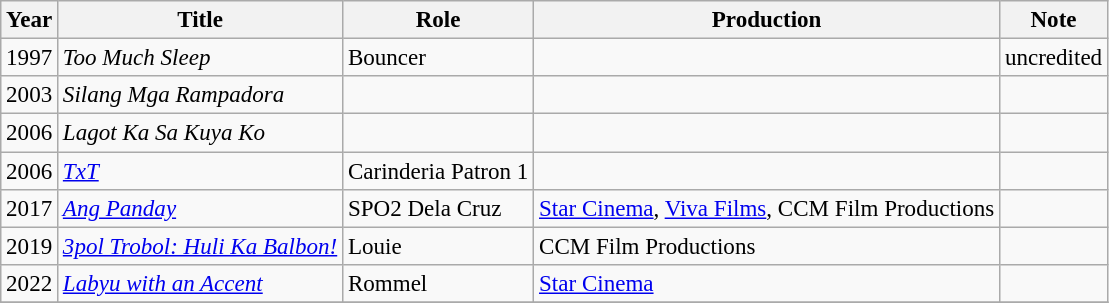<table class="wikitable" style="font-size: 96%;">
<tr>
<th>Year</th>
<th>Title</th>
<th>Role</th>
<th>Production</th>
<th>Note</th>
</tr>
<tr>
<td>1997</td>
<td><em>Too Much Sleep</em></td>
<td>Bouncer</td>
<td></td>
<td>uncredited</td>
</tr>
<tr>
<td>2003</td>
<td><em>Silang Mga Rampadora</em></td>
<td></td>
<td></td>
<td></td>
</tr>
<tr>
<td>2006</td>
<td><em>Lagot Ka Sa Kuya Ko</em></td>
<td></td>
<td></td>
<td></td>
</tr>
<tr>
<td>2006</td>
<td><em><a href='#'>TxT</a></em></td>
<td>Carinderia Patron 1</td>
<td></td>
<td></td>
</tr>
<tr>
<td>2017</td>
<td><em><a href='#'>Ang Panday</a></em></td>
<td>SPO2 Dela Cruz</td>
<td><a href='#'>Star Cinema</a>, <a href='#'>Viva Films</a>, CCM Film Productions</td>
<td></td>
</tr>
<tr>
<td>2019</td>
<td><em><a href='#'>3pol Trobol: Huli Ka Balbon!</a></em></td>
<td>Louie</td>
<td>CCM Film Productions</td>
<td></td>
</tr>
<tr>
<td>2022</td>
<td><em><a href='#'>Labyu with an Accent</a></em></td>
<td>Rommel</td>
<td><a href='#'>Star Cinema</a></td>
<td></td>
</tr>
<tr>
</tr>
</table>
